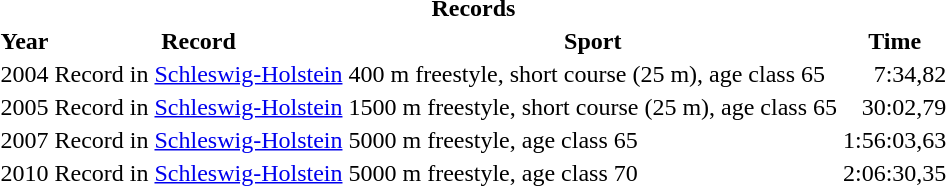<table class="mw-datatable">
<tr>
<th colspan="4">Records</th>
</tr>
<tr>
<th>Year</th>
<th>Record</th>
<th>Sport</th>
<th>Time</th>
</tr>
<tr>
<td>2004</td>
<td>Record in <a href='#'>Schleswig-Holstein</a></td>
<td>400 m freestyle, short course (25 m), age class 65</td>
<td style="text-align:right">7:34,82</td>
</tr>
<tr>
<td>2005</td>
<td>Record in <a href='#'>Schleswig-Holstein</a></td>
<td>1500 m freestyle, short course (25 m), age class 65</td>
<td style="text-align:right">30:02,79</td>
</tr>
<tr>
<td>2007</td>
<td>Record in <a href='#'>Schleswig-Holstein</a></td>
<td>5000 m freestyle, age class 65</td>
<td style="text-align:right">1:56:03,63</td>
</tr>
<tr>
<td>2010</td>
<td>Record in <a href='#'>Schleswig-Holstein</a></td>
<td>5000 m freestyle, age class 70</td>
<td style="text-align:right">2:06:30,35</td>
</tr>
</table>
